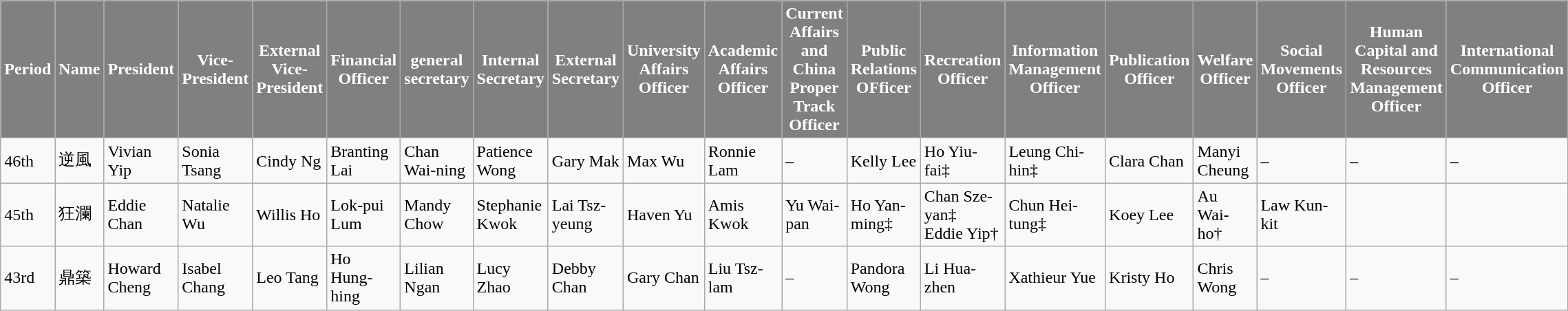<table class="wikitable" style="width:100%;text-align: left">
<tr style="background:gray; color:white;text-align: center">
<td style="width:60px"><strong>Period</strong></td>
<td style="width:120px"><strong>Name</strong></td>
<td style="width:60px"><strong>President</strong></td>
<td style="width:60px"><strong>Vice-President</strong></td>
<td style="width:60px"><strong>External Vice-President</strong></td>
<td style="width:70px"><strong>Financial Officer</strong></td>
<td style="width:70px"><strong>general secretary</strong></td>
<td style="width:70px"><strong>Internal Secretary</strong></td>
<td style="width:60px"><strong>External Secretary</strong></td>
<td style="width:70px"><strong>University Affairs Officer</strong></td>
<td style="width:70px"><strong>Academic Affairs Officer</strong></td>
<td style="width:70px"><strong>Current Affairs and China Proper Track Officer</strong></td>
<td style="width:70px"><strong>Public Relations OFficer</strong></td>
<td style="width:70px"><strong>Recreation Officer</strong></td>
<td style="width:70px"><strong>Information Management Officer</strong></td>
<td style="width:70px"><strong>Publication Officer</strong></td>
<td style="width:70px"><strong>Welfare Officer</strong></td>
<td style="width:70px"><strong>Social Movements Officer</strong></td>
<td style="width:70px"><strong>Human Capital and Resources Management Officer</strong></td>
<td style="width:70px"><strong>International Communication Officer</strong></td>
</tr>
<tr>
<td>46th</td>
<td>逆風</td>
<td>Vivian Yip</td>
<td>Sonia Tsang</td>
<td>Cindy Ng</td>
<td>Branting Lai</td>
<td>Chan Wai-ning</td>
<td>Patience Wong</td>
<td>Gary Mak</td>
<td>Max Wu</td>
<td>Ronnie Lam</td>
<td>–</td>
<td>Kelly Lee</td>
<td>Ho Yiu-fai‡</td>
<td>Leung Chi-hin‡</td>
<td>Clara Chan</td>
<td>Manyi Cheung</td>
<td>–</td>
<td>–</td>
<td>–</td>
</tr>
<tr>
<td>45th</td>
<td>狂瀾</td>
<td>Eddie Chan</td>
<td>Natalie Wu</td>
<td>Willis Ho</td>
<td>Lok-pui Lum</td>
<td>Mandy Chow</td>
<td>Stephanie Kwok</td>
<td>Lai Tsz-yeung</td>
<td>Haven Yu</td>
<td>Amis Kwok</td>
<td>Yu Wai-pan</td>
<td>Ho Yan-ming‡</td>
<td>Chan Sze-yan‡<br>Eddie Yip†</td>
<td>Chun Hei-tung‡</td>
<td>Koey Lee</td>
<td>Au Wai-ho†</td>
<td>Law Kun-kit</td>
<td –></td>
</tr>
<tr>
<td>43rd</td>
<td>鼎築</td>
<td>Howard Cheng</td>
<td>Isabel Chang</td>
<td>Leo Tang</td>
<td>Ho Hung-hing</td>
<td>Lilian Ngan</td>
<td>Lucy Zhao</td>
<td>Debby Chan</td>
<td>Gary Chan</td>
<td>Liu Tsz-lam</td>
<td>–</td>
<td>Pandora Wong</td>
<td>Li Hua-zhen</td>
<td>Xathieur Yue</td>
<td>Kristy Ho</td>
<td>Chris Wong</td>
<td>–</td>
<td>–</td>
<td>–</td>
</tr>
</table>
